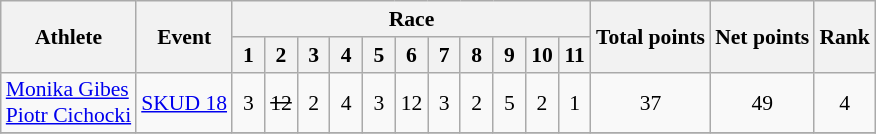<table class=wikitable style="font-size:90%">
<tr>
<th rowspan="2">Athlete</th>
<th rowspan="2">Event</th>
<th colspan="11">Race</th>
<th rowspan="2">Total points</th>
<th rowspan="2">Net points</th>
<th rowspan="2">Rank</th>
</tr>
<tr>
<th width="15">1</th>
<th width="15">2</th>
<th width="15">3</th>
<th width="15">4</th>
<th width="15">5</th>
<th width="15">6</th>
<th width="15">7</th>
<th width="15">8</th>
<th width="15">9</th>
<th width="15">10</th>
<th width="15">11</th>
</tr>
<tr>
<td><a href='#'>Monika Gibes</a><br><a href='#'>Piotr Cichocki</a></td>
<td><a href='#'>SKUD 18</a></td>
<td align="center">3</td>
<td align="center"><s>12</s></td>
<td align="center">2</td>
<td align="center">4</td>
<td align="center">3</td>
<td align="center">12</td>
<td align="center">3</td>
<td align="center">2</td>
<td align="center">5</td>
<td align="center">2</td>
<td align="center">1</td>
<td align="center">37</td>
<td align="center">49</td>
<td align="center">4</td>
</tr>
<tr>
</tr>
</table>
